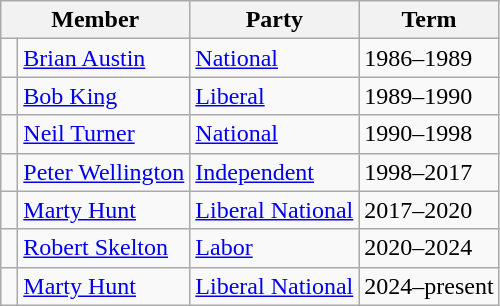<table class="wikitable">
<tr>
<th colspan="2">Member</th>
<th>Party</th>
<th>Term</th>
</tr>
<tr>
<td> </td>
<td><a href='#'>Brian Austin</a></td>
<td><a href='#'>National</a></td>
<td>1986–1989</td>
</tr>
<tr>
<td> </td>
<td><a href='#'>Bob King</a></td>
<td><a href='#'>Liberal</a></td>
<td>1989–1990</td>
</tr>
<tr>
<td> </td>
<td><a href='#'>Neil Turner</a></td>
<td><a href='#'>National</a></td>
<td>1990–1998</td>
</tr>
<tr>
<td> </td>
<td><a href='#'>Peter Wellington</a></td>
<td><a href='#'>Independent</a></td>
<td>1998–2017</td>
</tr>
<tr>
<td> </td>
<td><a href='#'>Marty Hunt</a></td>
<td><a href='#'>Liberal National</a></td>
<td>2017–2020</td>
</tr>
<tr>
<td> </td>
<td><a href='#'>Robert Skelton</a></td>
<td><a href='#'>Labor</a></td>
<td>2020–2024</td>
</tr>
<tr>
<td> </td>
<td><a href='#'>Marty Hunt</a></td>
<td><a href='#'>Liberal National</a></td>
<td>2024–present</td>
</tr>
</table>
